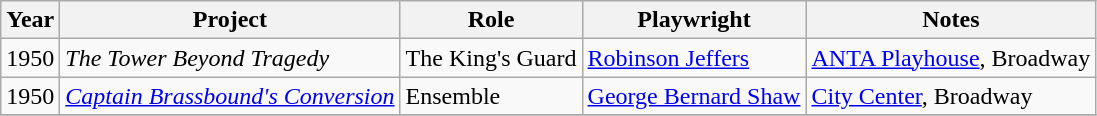<table class="wikitable sortable">
<tr>
<th>Year</th>
<th>Project</th>
<th>Role</th>
<th>Playwright</th>
<th class="unsortable">Notes</th>
</tr>
<tr>
<td>1950</td>
<td><em>The Tower Beyond Tragedy</em></td>
<td>The King's Guard</td>
<td><a href='#'>Robinson Jeffers</a></td>
<td><a href='#'>ANTA Playhouse</a>, Broadway</td>
</tr>
<tr>
<td>1950</td>
<td><em><a href='#'>Captain Brassbound's Conversion</a></em></td>
<td>Ensemble</td>
<td><a href='#'>George Bernard Shaw</a></td>
<td><a href='#'>City Center</a>, Broadway</td>
</tr>
<tr>
</tr>
</table>
